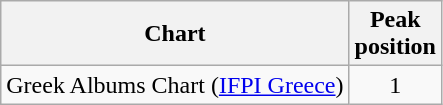<table class="wikitable">
<tr>
<th align="left">Chart</th>
<th align="left">Peak<br>position</th>
</tr>
<tr>
<td align="left">Greek Albums Chart (<a href='#'>IFPI Greece</a>)</td>
<td align="center">1</td>
</tr>
</table>
